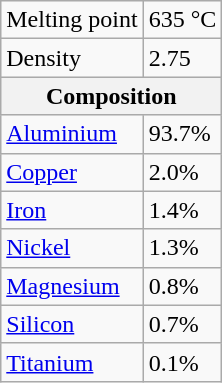<table class="wikitable">
<tr>
<td>Melting point</td>
<td>635 °C</td>
</tr>
<tr>
<td>Density</td>
<td>2.75</td>
</tr>
<tr>
<th colspan="2" align=center>Composition</th>
</tr>
<tr>
<td><a href='#'>Aluminium</a></td>
<td>93.7%</td>
</tr>
<tr>
<td><a href='#'>Copper</a></td>
<td>2.0%</td>
</tr>
<tr>
<td><a href='#'>Iron</a></td>
<td>1.4%</td>
</tr>
<tr>
<td><a href='#'>Nickel</a></td>
<td>1.3%</td>
</tr>
<tr>
<td><a href='#'>Magnesium</a></td>
<td>0.8%</td>
</tr>
<tr>
<td><a href='#'>Silicon</a></td>
<td>0.7%</td>
</tr>
<tr>
<td><a href='#'>Titanium</a></td>
<td>0.1%</td>
</tr>
</table>
